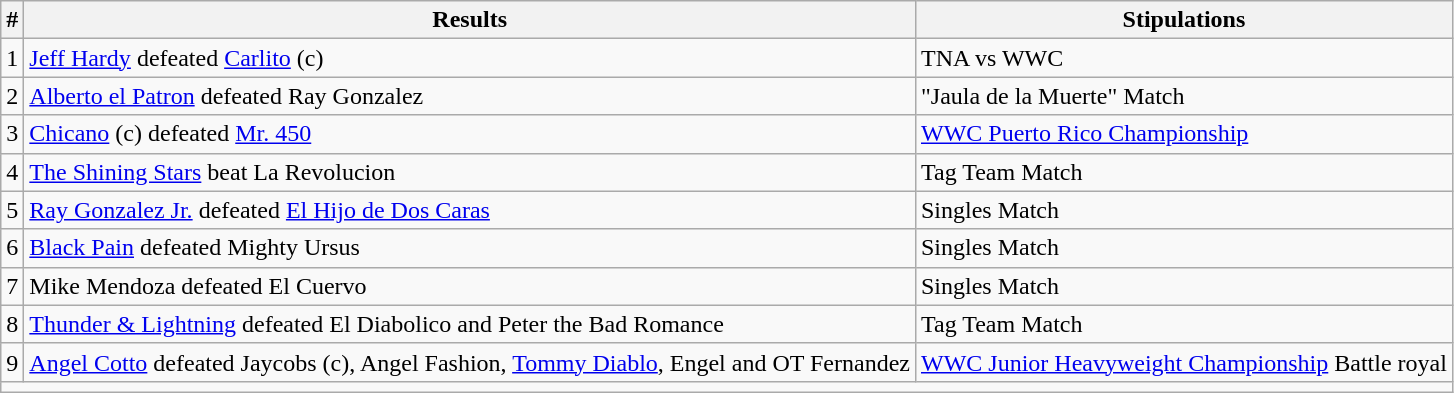<table class="wikitable sortable">
<tr>
<th>#</th>
<th>Results</th>
<th>Stipulations</th>
</tr>
<tr>
<td>1</td>
<td><a href='#'>Jeff Hardy</a> defeated <a href='#'>Carlito</a> (c)</td>
<td>TNA vs WWC</td>
</tr>
<tr>
<td>2</td>
<td><a href='#'>Alberto el Patron</a> defeated Ray Gonzalez</td>
<td>"Jaula de la Muerte" Match</td>
</tr>
<tr>
<td>3</td>
<td><a href='#'>Chicano</a> (c) defeated <a href='#'>Mr. 450</a></td>
<td><a href='#'>WWC Puerto Rico Championship</a></td>
</tr>
<tr>
<td>4</td>
<td><a href='#'>The Shining Stars</a> beat La Revolucion</td>
<td>Tag Team Match</td>
</tr>
<tr>
<td>5</td>
<td><a href='#'>Ray Gonzalez Jr.</a> defeated <a href='#'>El Hijo de Dos Caras</a></td>
<td>Singles Match</td>
</tr>
<tr>
<td>6</td>
<td><a href='#'>Black Pain</a> defeated Mighty Ursus</td>
<td>Singles Match</td>
</tr>
<tr>
<td>7</td>
<td>Mike Mendoza defeated El Cuervo</td>
<td>Singles Match</td>
</tr>
<tr>
<td>8</td>
<td><a href='#'>Thunder & Lightning</a> defeated El Diabolico and Peter the Bad Romance</td>
<td>Tag Team Match</td>
</tr>
<tr>
<td>9</td>
<td><a href='#'>Angel Cotto</a> defeated Jaycobs (c), Angel Fashion, <a href='#'>Tommy Diablo</a>, Engel and OT Fernandez</td>
<td><a href='#'>WWC Junior Heavyweight Championship</a> Battle royal</td>
</tr>
<tr>
<td colspan=4></td>
</tr>
</table>
